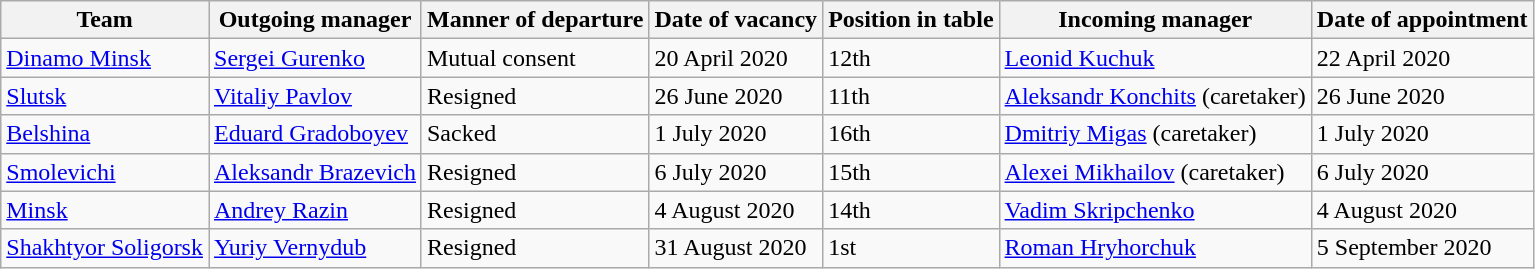<table class="wikitable sortable">
<tr>
<th>Team</th>
<th>Outgoing manager</th>
<th>Manner of departure</th>
<th>Date of vacancy</th>
<th>Position in table</th>
<th>Incoming manager</th>
<th>Date of appointment</th>
</tr>
<tr>
<td><a href='#'>Dinamo Minsk</a></td>
<td> <a href='#'>Sergei Gurenko</a></td>
<td>Mutual consent</td>
<td>20 April 2020</td>
<td>12th</td>
<td> <a href='#'>Leonid Kuchuk</a></td>
<td>22 April 2020</td>
</tr>
<tr>
<td><a href='#'>Slutsk</a></td>
<td> <a href='#'>Vitaliy Pavlov</a></td>
<td>Resigned</td>
<td>26 June 2020</td>
<td>11th</td>
<td> <a href='#'>Aleksandr Konchits</a> (caretaker)</td>
<td>26 June 2020</td>
</tr>
<tr>
<td><a href='#'>Belshina</a></td>
<td> <a href='#'>Eduard Gradoboyev</a></td>
<td>Sacked</td>
<td>1 July 2020</td>
<td>16th</td>
<td> <a href='#'>Dmitriy Migas</a> (caretaker)</td>
<td>1 July 2020</td>
</tr>
<tr>
<td><a href='#'>Smolevichi</a></td>
<td> <a href='#'>Aleksandr Brazevich</a></td>
<td>Resigned</td>
<td>6 July 2020</td>
<td>15th</td>
<td> <a href='#'>Alexei Mikhailov</a> (caretaker)</td>
<td>6 July 2020</td>
</tr>
<tr>
<td><a href='#'>Minsk</a></td>
<td> <a href='#'>Andrey Razin</a></td>
<td>Resigned</td>
<td>4 August 2020</td>
<td>14th</td>
<td> <a href='#'>Vadim Skripchenko</a></td>
<td>4 August 2020</td>
</tr>
<tr>
<td><a href='#'>Shakhtyor Soligorsk</a></td>
<td> <a href='#'>Yuriy Vernydub</a></td>
<td>Resigned</td>
<td>31 August 2020</td>
<td>1st</td>
<td> <a href='#'>Roman Hryhorchuk</a></td>
<td>5 September 2020</td>
</tr>
</table>
